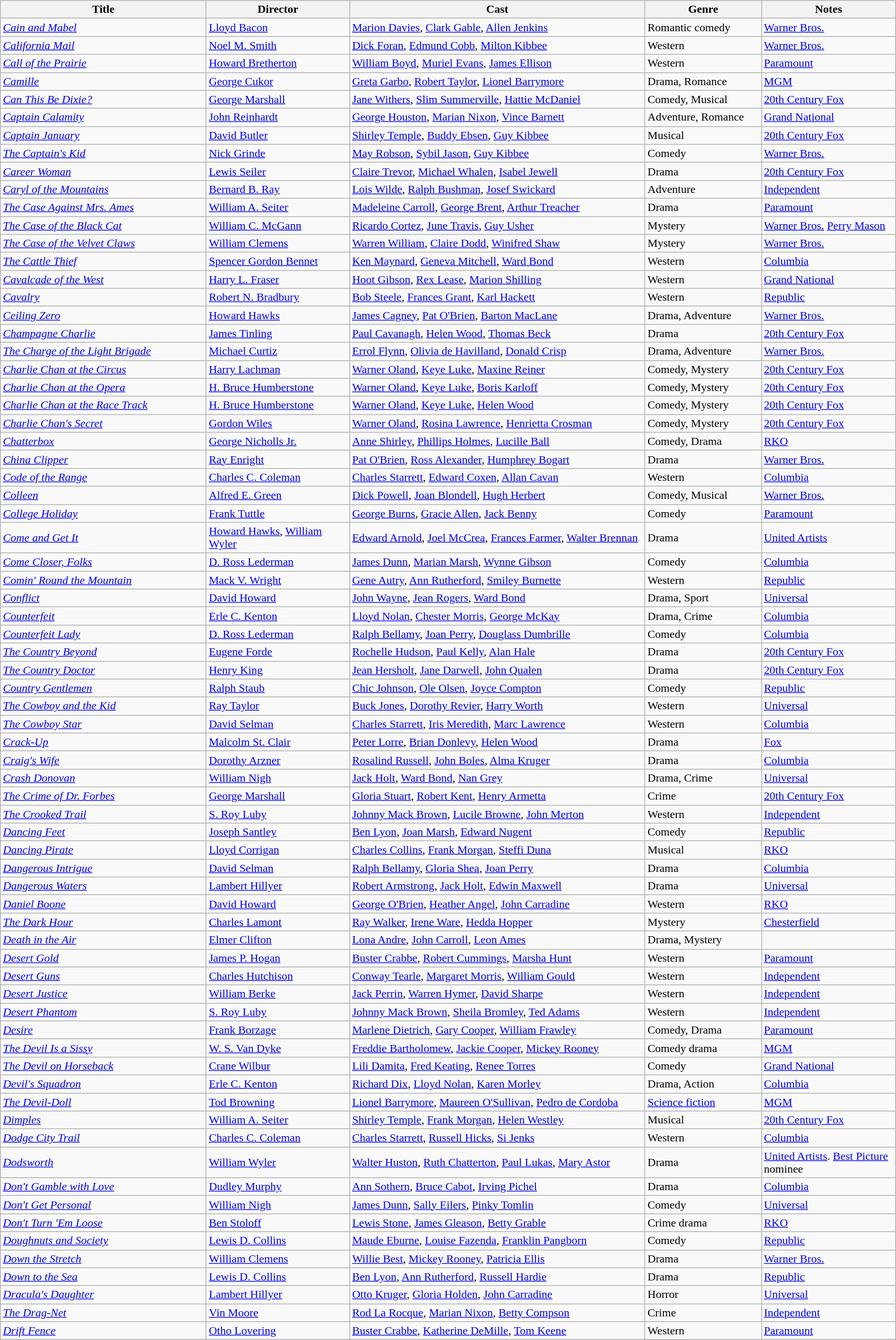<table class="wikitable" style="width:100%;">
<tr>
<th style="width:23%;">Title</th>
<th style="width:16%;">Director</th>
<th style="width:33%;">Cast</th>
<th style="width:13%;">Genre</th>
<th style="width:15%;">Notes</th>
</tr>
<tr>
<td><em><a href='#'>Cain and Mabel</a></em></td>
<td><a href='#'>Lloyd Bacon</a></td>
<td><a href='#'>Marion Davies</a>, <a href='#'>Clark Gable</a>, <a href='#'>Allen Jenkins</a></td>
<td>Romantic comedy</td>
<td><a href='#'>Warner Bros.</a></td>
</tr>
<tr>
<td><em><a href='#'>California Mail</a></em></td>
<td><a href='#'>Noel M. Smith</a></td>
<td><a href='#'>Dick Foran</a>, <a href='#'>Edmund Cobb</a>, <a href='#'>Milton Kibbee</a></td>
<td>Western</td>
<td><a href='#'>Warner Bros.</a></td>
</tr>
<tr>
<td><em><a href='#'>Call of the Prairie</a></em></td>
<td><a href='#'>Howard Bretherton</a></td>
<td><a href='#'>William Boyd</a>, <a href='#'>Muriel Evans</a>, <a href='#'>James Ellison</a></td>
<td>Western</td>
<td><a href='#'>Paramount</a></td>
</tr>
<tr>
<td><em><a href='#'>Camille</a></em></td>
<td><a href='#'>George Cukor</a></td>
<td><a href='#'>Greta Garbo</a>, <a href='#'>Robert Taylor</a>, <a href='#'>Lionel Barrymore</a></td>
<td>Drama, Romance</td>
<td><a href='#'>MGM</a></td>
</tr>
<tr>
<td><em><a href='#'>Can This Be Dixie?</a></em></td>
<td><a href='#'>George Marshall</a></td>
<td><a href='#'>Jane Withers</a>, <a href='#'>Slim Summerville</a>, <a href='#'>Hattie McDaniel</a></td>
<td>Comedy, Musical</td>
<td><a href='#'>20th Century Fox</a></td>
</tr>
<tr>
<td><em><a href='#'>Captain Calamity</a></em></td>
<td><a href='#'>John Reinhardt</a></td>
<td><a href='#'>George Houston</a>, <a href='#'>Marian Nixon</a>, <a href='#'>Vince Barnett</a></td>
<td>Adventure, Romance</td>
<td><a href='#'>Grand National</a></td>
</tr>
<tr>
<td><em><a href='#'>Captain January</a></em></td>
<td><a href='#'>David Butler</a></td>
<td><a href='#'>Shirley Temple</a>, <a href='#'>Buddy Ebsen</a>, <a href='#'>Guy Kibbee</a></td>
<td>Musical</td>
<td><a href='#'>20th Century Fox</a></td>
</tr>
<tr>
<td><em><a href='#'>The Captain's Kid</a></em></td>
<td><a href='#'>Nick Grinde</a></td>
<td><a href='#'>May Robson</a>, <a href='#'>Sybil Jason</a>, <a href='#'>Guy Kibbee</a></td>
<td>Comedy</td>
<td><a href='#'>Warner Bros.</a></td>
</tr>
<tr>
<td><em><a href='#'>Career Woman</a></em></td>
<td><a href='#'>Lewis Seiler</a></td>
<td><a href='#'>Claire Trevor</a>, <a href='#'>Michael Whalen</a>, <a href='#'>Isabel Jewell</a></td>
<td>Drama</td>
<td><a href='#'>20th Century Fox</a></td>
</tr>
<tr>
<td><em><a href='#'>Caryl of the Mountains</a></em></td>
<td><a href='#'>Bernard B. Ray</a></td>
<td><a href='#'>Lois Wilde</a>, <a href='#'>Ralph Bushman</a>, <a href='#'>Josef Swickard</a></td>
<td>Adventure</td>
<td><a href='#'>Independent</a></td>
</tr>
<tr>
<td><em><a href='#'>The Case Against Mrs. Ames</a></em></td>
<td><a href='#'>William A. Seiter</a></td>
<td><a href='#'>Madeleine Carroll</a>, <a href='#'>George Brent</a>, <a href='#'>Arthur Treacher</a></td>
<td>Drama</td>
<td><a href='#'>Paramount</a></td>
</tr>
<tr>
<td><em><a href='#'>The Case of the Black Cat</a></em></td>
<td><a href='#'>William C. McGann</a></td>
<td><a href='#'>Ricardo Cortez</a>, <a href='#'>June Travis</a>, <a href='#'>Guy Usher</a></td>
<td>Mystery</td>
<td><a href='#'>Warner Bros.</a> <a href='#'>Perry Mason</a></td>
</tr>
<tr>
<td><em><a href='#'>The Case of the Velvet Claws</a></em></td>
<td><a href='#'>William Clemens</a></td>
<td><a href='#'>Warren William</a>, <a href='#'>Claire Dodd</a>, <a href='#'>Winifred Shaw</a></td>
<td>Mystery</td>
<td><a href='#'>Warner Bros.</a></td>
</tr>
<tr>
<td><em><a href='#'>The Cattle Thief</a></em></td>
<td><a href='#'>Spencer Gordon Bennet</a></td>
<td><a href='#'>Ken Maynard</a>, <a href='#'>Geneva Mitchell</a>, <a href='#'>Ward Bond</a></td>
<td>Western</td>
<td><a href='#'>Columbia</a></td>
</tr>
<tr>
<td><em><a href='#'>Cavalcade of the West</a></em></td>
<td><a href='#'>Harry L. Fraser</a></td>
<td><a href='#'>Hoot Gibson</a>, <a href='#'>Rex Lease</a>, <a href='#'>Marion Shilling</a></td>
<td>Western</td>
<td><a href='#'>Grand National</a></td>
</tr>
<tr>
<td><em><a href='#'>Cavalry</a></em></td>
<td><a href='#'>Robert N. Bradbury</a></td>
<td><a href='#'>Bob Steele</a>, <a href='#'>Frances Grant</a>, <a href='#'>Karl Hackett</a></td>
<td>Western</td>
<td><a href='#'>Republic</a></td>
</tr>
<tr>
<td><em><a href='#'>Ceiling Zero</a></em></td>
<td><a href='#'>Howard Hawks</a></td>
<td><a href='#'>James Cagney</a>, <a href='#'>Pat O'Brien</a>, <a href='#'>Barton MacLane</a></td>
<td>Drama, Adventure</td>
<td><a href='#'>Warner Bros.</a></td>
</tr>
<tr>
<td><em><a href='#'>Champagne Charlie</a></em></td>
<td><a href='#'>James Tinling</a></td>
<td><a href='#'>Paul Cavanagh</a>, <a href='#'>Helen Wood</a>, <a href='#'>Thomas Beck</a></td>
<td>Drama</td>
<td><a href='#'>20th Century Fox</a></td>
</tr>
<tr>
<td><em><a href='#'>The Charge of the Light Brigade</a></em></td>
<td><a href='#'>Michael Curtiz</a></td>
<td><a href='#'>Errol Flynn</a>, <a href='#'>Olivia de Havilland</a>, <a href='#'>Donald Crisp</a></td>
<td>Drama, Adventure</td>
<td><a href='#'>Warner Bros.</a></td>
</tr>
<tr>
<td><em><a href='#'>Charlie Chan at the Circus</a></em></td>
<td><a href='#'>Harry Lachman</a></td>
<td><a href='#'>Warner Oland</a>, <a href='#'>Keye Luke</a>, <a href='#'>Maxine Reiner</a></td>
<td>Comedy, Mystery</td>
<td><a href='#'>20th Century Fox</a></td>
</tr>
<tr>
<td><em><a href='#'>Charlie Chan at the Opera</a></em></td>
<td><a href='#'>H. Bruce Humberstone</a></td>
<td><a href='#'>Warner Oland</a>, <a href='#'>Keye Luke</a>, <a href='#'>Boris Karloff</a></td>
<td>Comedy, Mystery</td>
<td><a href='#'>20th Century Fox</a></td>
</tr>
<tr>
<td><em><a href='#'>Charlie Chan at the Race Track</a></em></td>
<td><a href='#'>H. Bruce Humberstone</a></td>
<td><a href='#'>Warner Oland</a>, <a href='#'>Keye Luke</a>, <a href='#'>Helen Wood</a></td>
<td>Comedy, Mystery</td>
<td><a href='#'>20th Century Fox</a></td>
</tr>
<tr>
<td><em><a href='#'>Charlie Chan's Secret</a></em></td>
<td><a href='#'>Gordon Wiles</a></td>
<td><a href='#'>Warner Oland</a>, <a href='#'>Rosina Lawrence</a>, <a href='#'>Henrietta Crosman</a></td>
<td>Comedy, Mystery</td>
<td><a href='#'>20th Century Fox</a></td>
</tr>
<tr>
<td><em><a href='#'>Chatterbox</a></em></td>
<td><a href='#'>George Nicholls Jr.</a></td>
<td><a href='#'>Anne Shirley</a>, <a href='#'>Phillips Holmes</a>, <a href='#'>Lucille Ball</a></td>
<td>Comedy, Drama</td>
<td><a href='#'>RKO</a></td>
</tr>
<tr>
<td><em><a href='#'>China Clipper</a></em></td>
<td><a href='#'>Ray Enright</a></td>
<td><a href='#'>Pat O'Brien</a>, <a href='#'>Ross Alexander</a>, <a href='#'>Humphrey Bogart</a></td>
<td>Drama</td>
<td><a href='#'>Warner Bros.</a></td>
</tr>
<tr>
<td><em><a href='#'>Code of the Range</a></em></td>
<td><a href='#'>Charles C. Coleman</a></td>
<td><a href='#'>Charles Starrett</a>, <a href='#'>Edward Coxen</a>, <a href='#'>Allan Cavan</a></td>
<td>Western</td>
<td><a href='#'>Columbia</a></td>
</tr>
<tr>
<td><em><a href='#'>Colleen</a></em></td>
<td><a href='#'>Alfred E. Green</a></td>
<td><a href='#'>Dick Powell</a>, <a href='#'>Joan Blondell</a>, <a href='#'>Hugh Herbert</a></td>
<td>Comedy, Musical</td>
<td><a href='#'>Warner Bros.</a></td>
</tr>
<tr>
<td><em><a href='#'>College Holiday</a></em></td>
<td><a href='#'>Frank Tuttle</a></td>
<td><a href='#'>George Burns</a>, <a href='#'>Gracie Allen</a>, <a href='#'>Jack Benny</a></td>
<td>Comedy</td>
<td><a href='#'>Paramount</a></td>
</tr>
<tr>
<td><em><a href='#'>Come and Get It</a></em></td>
<td><a href='#'>Howard Hawks</a>, <a href='#'>William Wyler</a></td>
<td><a href='#'>Edward Arnold</a>, <a href='#'>Joel McCrea</a>, <a href='#'>Frances Farmer</a>, <a href='#'>Walter Brennan</a></td>
<td>Drama</td>
<td><a href='#'>United Artists</a></td>
</tr>
<tr>
<td><em><a href='#'>Come Closer, Folks</a></em></td>
<td><a href='#'>D. Ross Lederman</a></td>
<td><a href='#'>James Dunn</a>, <a href='#'>Marian Marsh</a>, <a href='#'>Wynne Gibson</a></td>
<td>Comedy</td>
<td><a href='#'>Columbia</a></td>
</tr>
<tr>
<td><em><a href='#'>Comin' Round the Mountain</a></em></td>
<td><a href='#'>Mack V. Wright</a></td>
<td><a href='#'>Gene Autry</a>, <a href='#'>Ann Rutherford</a>, <a href='#'>Smiley Burnette</a></td>
<td>Western</td>
<td><a href='#'>Republic</a></td>
</tr>
<tr>
<td><em><a href='#'>Conflict</a></em></td>
<td><a href='#'>David Howard</a></td>
<td><a href='#'>John Wayne</a>, <a href='#'>Jean Rogers</a>, <a href='#'>Ward Bond</a></td>
<td>Drama, Sport</td>
<td><a href='#'>Universal</a></td>
</tr>
<tr>
<td><em><a href='#'>Counterfeit</a></em></td>
<td><a href='#'>Erle C. Kenton</a></td>
<td><a href='#'>Lloyd Nolan</a>, <a href='#'>Chester Morris</a>, <a href='#'>George McKay</a></td>
<td>Drama, Crime</td>
<td><a href='#'>Columbia</a></td>
</tr>
<tr>
<td><em><a href='#'>Counterfeit Lady</a></em></td>
<td><a href='#'>D. Ross Lederman</a></td>
<td><a href='#'>Ralph Bellamy</a>, <a href='#'>Joan Perry</a>, <a href='#'>Douglass Dumbrille</a></td>
<td>Comedy</td>
<td><a href='#'>Columbia</a></td>
</tr>
<tr>
<td><em><a href='#'>The Country Beyond</a></em></td>
<td><a href='#'>Eugene Forde</a></td>
<td><a href='#'>Rochelle Hudson</a>, <a href='#'>Paul Kelly</a>, <a href='#'>Alan Hale</a></td>
<td>Drama</td>
<td><a href='#'>20th Century Fox</a></td>
</tr>
<tr>
<td><em><a href='#'>The Country Doctor</a></em></td>
<td><a href='#'>Henry King</a></td>
<td><a href='#'>Jean Hersholt</a>, <a href='#'>Jane Darwell</a>, <a href='#'>John Qualen</a></td>
<td>Drama</td>
<td><a href='#'>20th Century Fox</a></td>
</tr>
<tr>
<td><em><a href='#'>Country Gentlemen</a></em></td>
<td><a href='#'>Ralph Staub</a></td>
<td><a href='#'>Chic Johnson</a>, <a href='#'>Ole Olsen</a>, <a href='#'>Joyce Compton</a></td>
<td>Comedy</td>
<td><a href='#'>Republic</a></td>
</tr>
<tr>
<td><em><a href='#'>The Cowboy and the Kid</a></em></td>
<td><a href='#'>Ray Taylor</a></td>
<td><a href='#'>Buck Jones</a>, <a href='#'>Dorothy Revier</a>, <a href='#'>Harry Worth</a></td>
<td>Western</td>
<td><a href='#'>Universal</a></td>
</tr>
<tr>
<td><em><a href='#'>The Cowboy Star</a></em></td>
<td><a href='#'>David Selman</a></td>
<td><a href='#'>Charles Starrett</a>, <a href='#'>Iris Meredith</a>, <a href='#'>Marc Lawrence</a></td>
<td>Western</td>
<td><a href='#'>Columbia</a></td>
</tr>
<tr>
<td><em><a href='#'>Crack-Up</a></em></td>
<td><a href='#'>Malcolm St. Clair</a></td>
<td><a href='#'>Peter Lorre</a>, <a href='#'>Brian Donlevy</a>, <a href='#'>Helen Wood</a></td>
<td>Drama</td>
<td><a href='#'>Fox</a></td>
</tr>
<tr>
<td><em><a href='#'>Craig's Wife</a></em></td>
<td><a href='#'>Dorothy Arzner</a></td>
<td><a href='#'>Rosalind Russell</a>, <a href='#'>John Boles</a>, <a href='#'>Alma Kruger</a></td>
<td>Drama</td>
<td><a href='#'>Columbia</a></td>
</tr>
<tr>
<td><em><a href='#'>Crash Donovan</a></em></td>
<td><a href='#'>William Nigh</a></td>
<td><a href='#'>Jack Holt</a>, <a href='#'>Ward Bond</a>, <a href='#'>Nan Grey</a></td>
<td>Drama, Crime</td>
<td><a href='#'>Universal</a></td>
</tr>
<tr>
<td><em><a href='#'>The Crime of Dr. Forbes</a></em></td>
<td><a href='#'>George Marshall</a></td>
<td><a href='#'>Gloria Stuart</a>, <a href='#'>Robert Kent</a>, <a href='#'>Henry Armetta</a></td>
<td>Crime</td>
<td><a href='#'>20th Century Fox</a></td>
</tr>
<tr>
<td><em><a href='#'>The Crooked Trail</a></em></td>
<td><a href='#'>S. Roy Luby</a></td>
<td><a href='#'>Johnny Mack Brown</a>, <a href='#'>Lucile Browne</a>, <a href='#'>John Merton</a></td>
<td>Western</td>
<td><a href='#'>Independent</a></td>
</tr>
<tr>
<td><em><a href='#'>Dancing Feet</a></em></td>
<td><a href='#'>Joseph Santley</a></td>
<td><a href='#'>Ben Lyon</a>, <a href='#'>Joan Marsh</a>, <a href='#'>Edward Nugent</a></td>
<td>Comedy</td>
<td><a href='#'>Republic</a></td>
</tr>
<tr>
<td><em><a href='#'>Dancing Pirate</a></em></td>
<td><a href='#'>Lloyd Corrigan</a></td>
<td><a href='#'>Charles Collins</a>, <a href='#'>Frank Morgan</a>, <a href='#'>Steffi Duna</a></td>
<td>Musical</td>
<td><a href='#'>RKO</a></td>
</tr>
<tr>
<td><em><a href='#'>Dangerous Intrigue</a></em></td>
<td><a href='#'>David Selman</a></td>
<td><a href='#'>Ralph Bellamy</a>, <a href='#'>Gloria Shea</a>, <a href='#'>Joan Perry</a></td>
<td>Drama</td>
<td><a href='#'>Columbia</a></td>
</tr>
<tr>
<td><em><a href='#'>Dangerous Waters</a></em></td>
<td><a href='#'>Lambert Hillyer</a></td>
<td><a href='#'>Robert Armstrong</a>, <a href='#'>Jack Holt</a>, <a href='#'>Edwin Maxwell</a></td>
<td>Drama</td>
<td><a href='#'>Universal</a></td>
</tr>
<tr>
<td><em><a href='#'>Daniel Boone</a></em></td>
<td><a href='#'>David Howard</a></td>
<td><a href='#'>George O'Brien</a>, <a href='#'>Heather Angel</a>, <a href='#'>John Carradine</a></td>
<td>Western</td>
<td><a href='#'>RKO</a></td>
</tr>
<tr>
<td><em><a href='#'>The Dark Hour</a></em></td>
<td><a href='#'>Charles Lamont</a></td>
<td><a href='#'>Ray Walker</a>, <a href='#'>Irene Ware</a>, <a href='#'>Hedda Hopper</a></td>
<td>Mystery</td>
<td><a href='#'>Chesterfield</a></td>
</tr>
<tr>
<td><em><a href='#'>Death in the Air</a></em></td>
<td><a href='#'>Elmer Clifton</a></td>
<td><a href='#'>Lona Andre</a>, <a href='#'>John Carroll</a>, <a href='#'>Leon Ames</a></td>
<td>Drama, Mystery</td>
<td></td>
</tr>
<tr>
<td><em><a href='#'>Desert Gold</a></em></td>
<td><a href='#'>James P. Hogan</a></td>
<td><a href='#'>Buster Crabbe</a>, <a href='#'>Robert Cummings</a>, <a href='#'>Marsha Hunt</a></td>
<td>Western</td>
<td><a href='#'>Paramount</a></td>
</tr>
<tr>
<td><em><a href='#'>Desert Guns</a></em></td>
<td><a href='#'>Charles Hutchison</a></td>
<td><a href='#'>Conway Tearle</a>, <a href='#'>Margaret Morris</a>, <a href='#'>William Gould</a></td>
<td>Western</td>
<td><a href='#'>Independent</a></td>
</tr>
<tr>
<td><em><a href='#'>Desert Justice</a></em></td>
<td><a href='#'>William Berke</a></td>
<td><a href='#'>Jack Perrin</a>, <a href='#'>Warren Hymer</a>, <a href='#'>David Sharpe</a></td>
<td>Western</td>
<td><a href='#'>Independent</a></td>
</tr>
<tr>
<td><em><a href='#'>Desert Phantom</a></em></td>
<td><a href='#'>S. Roy Luby</a></td>
<td><a href='#'>Johnny Mack Brown</a>, <a href='#'>Sheila Bromley</a>, <a href='#'>Ted Adams</a></td>
<td>Western</td>
<td><a href='#'>Independent</a></td>
</tr>
<tr>
<td><em><a href='#'>Desire</a></em></td>
<td><a href='#'>Frank Borzage</a></td>
<td><a href='#'>Marlene Dietrich</a>, <a href='#'>Gary Cooper</a>, <a href='#'>William Frawley</a></td>
<td>Comedy, Drama</td>
<td><a href='#'>Paramount</a></td>
</tr>
<tr>
<td><em><a href='#'>The Devil Is a Sissy</a></em></td>
<td><a href='#'>W. S. Van Dyke</a></td>
<td><a href='#'>Freddie Bartholomew</a>, <a href='#'>Jackie Cooper</a>, <a href='#'>Mickey Rooney</a></td>
<td>Comedy drama</td>
<td><a href='#'>MGM</a></td>
</tr>
<tr>
<td><em><a href='#'>The Devil on Horseback</a></em></td>
<td><a href='#'>Crane Wilbur</a></td>
<td><a href='#'>Lili Damita</a>, <a href='#'>Fred Keating</a>, <a href='#'>Renee Torres</a></td>
<td>Comedy</td>
<td><a href='#'>Grand National</a></td>
</tr>
<tr>
<td><em><a href='#'>Devil's Squadron</a></em></td>
<td><a href='#'>Erle C. Kenton</a></td>
<td><a href='#'>Richard Dix</a>, <a href='#'>Lloyd Nolan</a>, <a href='#'>Karen Morley</a></td>
<td>Drama, Action</td>
<td><a href='#'>Columbia</a></td>
</tr>
<tr>
<td><em><a href='#'>The Devil-Doll</a></em></td>
<td><a href='#'>Tod Browning</a></td>
<td><a href='#'>Lionel Barrymore</a>, <a href='#'>Maureen O'Sullivan</a>, <a href='#'>Pedro de Cordoba</a></td>
<td><a href='#'>Science fiction</a></td>
<td><a href='#'>MGM</a></td>
</tr>
<tr>
<td><em><a href='#'>Dimples</a></em></td>
<td><a href='#'>William A. Seiter</a></td>
<td><a href='#'>Shirley Temple</a>, <a href='#'>Frank Morgan</a>, <a href='#'>Helen Westley</a></td>
<td>Musical</td>
<td><a href='#'>20th Century Fox</a></td>
</tr>
<tr>
<td><em><a href='#'>Dodge City Trail</a></em></td>
<td><a href='#'>Charles C. Coleman</a></td>
<td><a href='#'>Charles Starrett</a>, <a href='#'>Russell Hicks</a>, <a href='#'>Si Jenks</a></td>
<td>Western</td>
<td><a href='#'>Columbia</a></td>
</tr>
<tr>
<td><em><a href='#'>Dodsworth</a></em></td>
<td><a href='#'>William Wyler</a></td>
<td><a href='#'>Walter Huston</a>, <a href='#'>Ruth Chatterton</a>, <a href='#'>Paul Lukas</a>, <a href='#'>Mary Astor</a></td>
<td>Drama</td>
<td><a href='#'>United Artists</a>. <a href='#'>Best Picture</a> nominee</td>
</tr>
<tr>
<td><em><a href='#'>Don't Gamble with Love</a></em></td>
<td><a href='#'>Dudley Murphy</a></td>
<td><a href='#'>Ann Sothern</a>, <a href='#'>Bruce Cabot</a>, <a href='#'>Irving Pichel</a></td>
<td>Drama</td>
<td><a href='#'>Columbia</a></td>
</tr>
<tr>
<td><em><a href='#'>Don't Get Personal</a></em></td>
<td><a href='#'>William Nigh</a></td>
<td><a href='#'>James Dunn</a>, <a href='#'>Sally Eilers</a>, <a href='#'>Pinky Tomlin</a></td>
<td>Comedy</td>
<td><a href='#'>Universal</a></td>
</tr>
<tr>
<td><em><a href='#'>Don't Turn 'Em Loose</a></em></td>
<td><a href='#'>Ben Stoloff</a></td>
<td><a href='#'>Lewis Stone</a>, <a href='#'>James Gleason</a>, <a href='#'>Betty Grable</a></td>
<td>Crime drama</td>
<td><a href='#'>RKO</a></td>
</tr>
<tr>
<td><em><a href='#'>Doughnuts and Society</a></em></td>
<td><a href='#'>Lewis D. Collins</a></td>
<td><a href='#'>Maude Eburne</a>, <a href='#'>Louise Fazenda</a>, <a href='#'>Franklin Pangborn</a></td>
<td>Comedy</td>
<td><a href='#'>Republic</a></td>
</tr>
<tr>
<td><em><a href='#'>Down the Stretch</a></em></td>
<td><a href='#'>William Clemens</a></td>
<td><a href='#'>Willie Best</a>, <a href='#'>Mickey Rooney</a>, <a href='#'>Patricia Ellis</a></td>
<td>Drama</td>
<td><a href='#'>Warner Bros.</a></td>
</tr>
<tr>
<td><em><a href='#'>Down to the Sea</a></em></td>
<td><a href='#'>Lewis D. Collins</a></td>
<td><a href='#'>Ben Lyon</a>, <a href='#'>Ann Rutherford</a>, <a href='#'>Russell Hardie</a></td>
<td>Drama</td>
<td><a href='#'>Republic</a></td>
</tr>
<tr>
<td><em><a href='#'>Dracula's Daughter</a></em></td>
<td><a href='#'>Lambert Hillyer</a></td>
<td><a href='#'>Otto Kruger</a>, <a href='#'>Gloria Holden</a>, <a href='#'>John Carradine</a></td>
<td>Horror</td>
<td><a href='#'>Universal</a></td>
</tr>
<tr>
<td><em><a href='#'>The Drag-Net</a></em></td>
<td><a href='#'>Vin Moore</a></td>
<td><a href='#'>Rod La Rocque</a>, <a href='#'>Marian Nixon</a>, <a href='#'>Betty Compson</a></td>
<td>Crime</td>
<td><a href='#'>Independent</a></td>
</tr>
<tr>
<td><em><a href='#'>Drift Fence</a></em></td>
<td><a href='#'>Otho Lovering</a></td>
<td><a href='#'>Buster Crabbe</a>, <a href='#'>Katherine DeMille</a>, <a href='#'>Tom Keene</a></td>
<td>Western</td>
<td><a href='#'>Paramount</a></td>
</tr>
</table>
